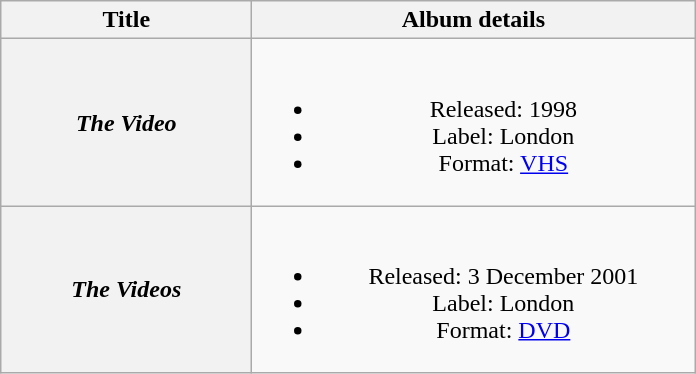<table class="wikitable plainrowheaders" style="text-align:center;">
<tr>
<th scope="col" style="width:10em;">Title</th>
<th scope="col" style="width:18em;">Album details</th>
</tr>
<tr>
<th scope="row"><em>The Video</em></th>
<td><br><ul><li>Released: 1998</li><li>Label: London</li><li>Format: <a href='#'>VHS</a></li></ul></td>
</tr>
<tr>
<th scope="row"><em>The Videos</em></th>
<td><br><ul><li>Released: 3 December 2001</li><li>Label: London</li><li>Format: <a href='#'>DVD</a></li></ul></td>
</tr>
</table>
